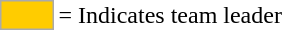<table>
<tr>
<td style="background:#fc0; border:1px solid #aaa; width:2em;"></td>
<td>= Indicates team leader</td>
</tr>
</table>
